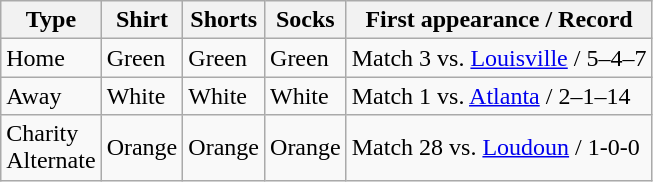<table class="wikitable">
<tr>
<th>Type</th>
<th>Shirt</th>
<th>Shorts</th>
<th>Socks</th>
<th>First appearance / Record</th>
</tr>
<tr>
<td>Home</td>
<td>Green</td>
<td>Green</td>
<td>Green</td>
<td>Match 3 vs. <a href='#'>Louisville</a> / 5–4–7</td>
</tr>
<tr>
<td>Away</td>
<td>White</td>
<td>White</td>
<td>White</td>
<td>Match 1 vs. <a href='#'>Atlanta</a> / 2–1–14</td>
</tr>
<tr>
<td>Charity<br>Alternate</td>
<td>Orange</td>
<td>Orange</td>
<td>Orange</td>
<td>Match 28 vs. <a href='#'>Loudoun</a> / 1-0-0</td>
</tr>
</table>
